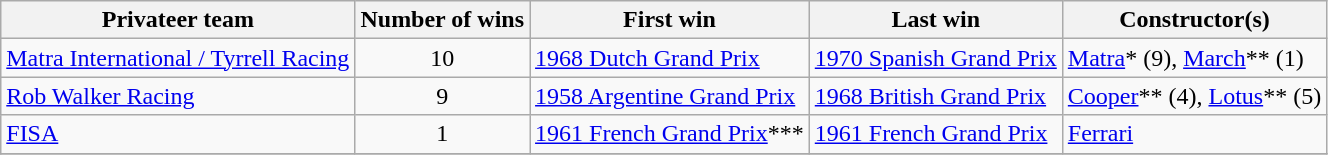<table class="sortable wikitable">
<tr>
<th>Privateer team</th>
<th>Number of wins</th>
<th>First win</th>
<th>Last win</th>
<th>Constructor(s)</th>
</tr>
<tr>
<td> <a href='#'>Matra International / Tyrrell Racing</a></td>
<td align=center>10</td>
<td><a href='#'>1968 Dutch Grand Prix</a></td>
<td><a href='#'>1970 Spanish Grand Prix</a></td>
<td> <a href='#'>Matra</a>* (9),  <a href='#'>March</a>** (1)</td>
</tr>
<tr>
<td> <a href='#'>Rob Walker Racing</a></td>
<td align=center>9</td>
<td><a href='#'>1958 Argentine Grand Prix</a></td>
<td><a href='#'>1968 British Grand Prix</a></td>
<td> <a href='#'>Cooper</a>** (4),  <a href='#'>Lotus</a>** (5)</td>
</tr>
<tr>
<td> <a href='#'>FISA</a></td>
<td align=center>1</td>
<td><a href='#'>1961 French Grand Prix</a>***</td>
<td><a href='#'>1961 French Grand Prix</a></td>
<td> <a href='#'>Ferrari</a></td>
</tr>
<tr>
</tr>
</table>
